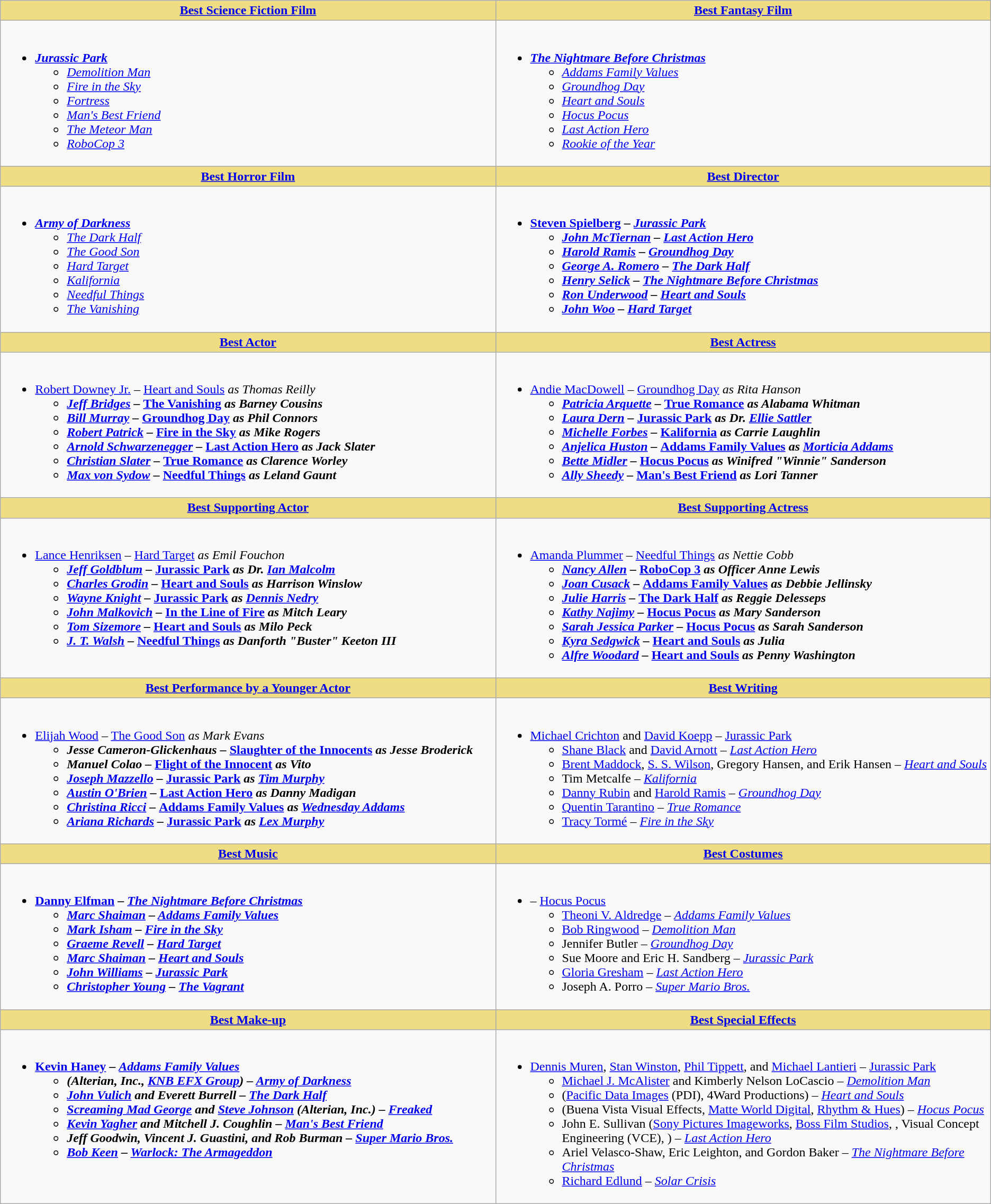<table class=wikitable>
<tr>
<th style="background:#EEDD82; width:50%"><a href='#'>Best Science Fiction Film</a></th>
<th style="background:#EEDD82; width:50%"><a href='#'>Best Fantasy Film</a></th>
</tr>
<tr>
<td valign="top"><br><ul><li><strong><em><a href='#'>Jurassic Park</a></em></strong><ul><li><em><a href='#'>Demolition Man</a></em></li><li><em><a href='#'>Fire in the Sky</a></em></li><li><em><a href='#'>Fortress</a></em></li><li><em><a href='#'>Man's Best Friend</a></em></li><li><em><a href='#'>The Meteor Man</a></em></li><li><em><a href='#'>RoboCop 3</a></em></li></ul></li></ul></td>
<td valign="top"><br><ul><li><strong><em><a href='#'>The Nightmare Before Christmas</a></em></strong><ul><li><em><a href='#'>Addams Family Values</a></em></li><li><em><a href='#'>Groundhog Day</a></em></li><li><em><a href='#'>Heart and Souls</a></em></li><li><em><a href='#'>Hocus Pocus</a></em></li><li><em><a href='#'>Last Action Hero</a></em></li><li><em><a href='#'>Rookie of the Year</a></em></li></ul></li></ul></td>
</tr>
<tr>
<th style="background:#EEDD82; width:50%"><a href='#'>Best Horror Film</a></th>
<th style="background:#EEDD82; width:50%"><a href='#'>Best Director</a></th>
</tr>
<tr>
<td valign="top"><br><ul><li><strong><em><a href='#'>Army of Darkness</a></em></strong><ul><li><em><a href='#'>The Dark Half</a></em></li><li><em><a href='#'>The Good Son</a></em></li><li><em><a href='#'>Hard Target</a></em></li><li><em><a href='#'>Kalifornia</a></em></li><li><em><a href='#'>Needful Things</a></em></li><li><em><a href='#'>The Vanishing</a></em></li></ul></li></ul></td>
<td valign="top"><br><ul><li><strong><a href='#'>Steven Spielberg</a> – <em><a href='#'>Jurassic Park</a><strong><em><ul><li><a href='#'>John McTiernan</a> – </em><a href='#'>Last Action Hero</a><em></li><li><a href='#'>Harold Ramis</a> – </em><a href='#'>Groundhog Day</a><em></li><li><a href='#'>George A. Romero</a> – </em><a href='#'>The Dark Half</a><em></li><li><a href='#'>Henry Selick</a> – </em><a href='#'>The Nightmare Before Christmas</a><em></li><li><a href='#'>Ron Underwood</a> – </em><a href='#'>Heart and Souls</a><em></li><li><a href='#'>John Woo</a> – </em><a href='#'>Hard Target</a><em></li></ul></li></ul></td>
</tr>
<tr>
<th style="background:#EEDD82; width:50%"><a href='#'>Best Actor</a></th>
<th style="background:#EEDD82; width:50%"><a href='#'>Best Actress</a></th>
</tr>
<tr>
<td valign="top"><br><ul><li></strong><a href='#'>Robert Downey Jr.</a> – </em><a href='#'>Heart and Souls</a><em> as Thomas Reilly<strong><ul><li><a href='#'>Jeff Bridges</a> – </em><a href='#'>The Vanishing</a><em> as Barney Cousins</li><li><a href='#'>Bill Murray</a> – </em><a href='#'>Groundhog Day</a><em> as Phil Connors</li><li><a href='#'>Robert Patrick</a> – </em><a href='#'>Fire in the Sky</a><em> as Mike Rogers</li><li><a href='#'>Arnold Schwarzenegger</a> – </em><a href='#'>Last Action Hero</a><em> as Jack Slater</li><li><a href='#'>Christian Slater</a> – </em><a href='#'>True Romance</a><em> as Clarence Worley</li><li><a href='#'>Max von Sydow</a> – </em><a href='#'>Needful Things</a><em> as Leland Gaunt</li></ul></li></ul></td>
<td valign="top"><br><ul><li></strong><a href='#'>Andie MacDowell</a> – </em><a href='#'>Groundhog Day</a><em> as Rita Hanson<strong><ul><li><a href='#'>Patricia Arquette</a> – </em><a href='#'>True Romance</a><em> as Alabama Whitman</li><li><a href='#'>Laura Dern</a> – </em><a href='#'>Jurassic Park</a><em> as Dr. <a href='#'>Ellie Sattler</a></li><li><a href='#'>Michelle Forbes</a> – </em><a href='#'>Kalifornia</a><em> as Carrie Laughlin</li><li><a href='#'>Anjelica Huston</a> – </em><a href='#'>Addams Family Values</a><em> as <a href='#'>Morticia Addams</a></li><li><a href='#'>Bette Midler</a> – </em><a href='#'>Hocus Pocus</a><em> as Winifred "Winnie" Sanderson</li><li><a href='#'>Ally Sheedy</a> – </em><a href='#'>Man's Best Friend</a><em> as Lori Tanner</li></ul></li></ul></td>
</tr>
<tr>
<th style="background:#EEDD82; width:50%"><a href='#'>Best Supporting Actor</a></th>
<th style="background:#EEDD82; width:50%"><a href='#'>Best Supporting Actress</a></th>
</tr>
<tr>
<td valign="top"><br><ul><li></strong><a href='#'>Lance Henriksen</a> – </em><a href='#'>Hard Target</a><em> as Emil Fouchon<strong><ul><li><a href='#'>Jeff Goldblum</a> – </em><a href='#'>Jurassic Park</a><em> as Dr. <a href='#'>Ian Malcolm</a></li><li><a href='#'>Charles Grodin</a> – </em><a href='#'>Heart and Souls</a><em> as Harrison Winslow</li><li><a href='#'>Wayne Knight</a> – </em><a href='#'>Jurassic Park</a><em> as <a href='#'>Dennis Nedry</a></li><li><a href='#'>John Malkovich</a> – </em><a href='#'>In the Line of Fire</a><em> as Mitch Leary</li><li><a href='#'>Tom Sizemore</a> – </em><a href='#'>Heart and Souls</a><em> as Milo Peck</li><li><a href='#'>J. T. Walsh</a> – </em><a href='#'>Needful Things</a><em> as Danforth "Buster" Keeton III</li></ul></li></ul></td>
<td valign="top"><br><ul><li></strong><a href='#'>Amanda Plummer</a> – </em><a href='#'>Needful Things</a><em> as Nettie Cobb<strong><ul><li><a href='#'>Nancy Allen</a> – </em><a href='#'>RoboCop 3</a><em> as Officer Anne Lewis</li><li><a href='#'>Joan Cusack</a> – </em><a href='#'>Addams Family Values</a><em> as Debbie Jellinsky</li><li><a href='#'>Julie Harris</a> – </em><a href='#'>The Dark Half</a><em> as Reggie Delesseps</li><li><a href='#'>Kathy Najimy</a> – </em><a href='#'>Hocus Pocus</a><em> as Mary Sanderson</li><li><a href='#'>Sarah Jessica Parker</a> – </em><a href='#'>Hocus Pocus</a><em> as Sarah Sanderson</li><li><a href='#'>Kyra Sedgwick</a> – </em><a href='#'>Heart and Souls</a><em> as Julia</li><li><a href='#'>Alfre Woodard</a> – </em><a href='#'>Heart and Souls</a><em> as Penny Washington</li></ul></li></ul></td>
</tr>
<tr>
<th style="background:#EEDD82; width:50%"><a href='#'>Best Performance by a Younger Actor</a></th>
<th style="background:#EEDD82; width:50%"><a href='#'>Best Writing</a></th>
</tr>
<tr>
<td valign="top"><br><ul><li></strong><a href='#'>Elijah Wood</a> – </em><a href='#'>The Good Son</a><em> as Mark Evans<strong><ul><li>Jesse Cameron-Glickenhaus – </em><a href='#'>Slaughter of the Innocents</a><em> as Jesse Broderick</li><li>Manuel Colao – </em><a href='#'>Flight of the Innocent</a><em> as Vito</li><li><a href='#'>Joseph Mazzello</a> – </em><a href='#'>Jurassic Park</a><em> as <a href='#'>Tim Murphy</a></li><li><a href='#'>Austin O'Brien</a> – </em><a href='#'>Last Action Hero</a><em> as Danny Madigan</li><li><a href='#'>Christina Ricci</a> – </em><a href='#'>Addams Family Values</a><em> as <a href='#'>Wednesday Addams</a></li><li><a href='#'>Ariana Richards</a> – </em><a href='#'>Jurassic Park</a><em> as <a href='#'>Lex Murphy</a></li></ul></li></ul></td>
<td valign="top"><br><ul><li></strong><a href='#'>Michael Crichton</a> and <a href='#'>David Koepp</a> – </em><a href='#'>Jurassic Park</a></em></strong><ul><li><a href='#'>Shane Black</a> and <a href='#'>David Arnott</a> – <em><a href='#'>Last Action Hero</a></em></li><li><a href='#'>Brent Maddock</a>, <a href='#'>S. S. Wilson</a>, Gregory Hansen, and Erik Hansen – <em><a href='#'>Heart and Souls</a></em></li><li>Tim Metcalfe – <em><a href='#'>Kalifornia</a></em></li><li><a href='#'>Danny Rubin</a> and <a href='#'>Harold Ramis</a> – <em><a href='#'>Groundhog Day</a></em></li><li><a href='#'>Quentin Tarantino</a> – <em><a href='#'>True Romance</a></em></li><li><a href='#'>Tracy Tormé</a> – <em><a href='#'>Fire in the Sky</a></em></li></ul></li></ul></td>
</tr>
<tr>
<th style="background:#EEDD82; width:50%"><a href='#'>Best Music</a></th>
<th style="background:#EEDD82; width:50%"><a href='#'>Best Costumes</a></th>
</tr>
<tr>
<td valign="top"><br><ul><li><strong><a href='#'>Danny Elfman</a> – <em><a href='#'>The Nightmare Before Christmas</a><strong><em><ul><li><a href='#'>Marc Shaiman</a> – </em><a href='#'>Addams Family Values</a><em></li><li><a href='#'>Mark Isham</a> – </em><a href='#'>Fire in the Sky</a><em></li><li><a href='#'>Graeme Revell</a> – </em><a href='#'>Hard Target</a><em></li><li><a href='#'>Marc Shaiman</a> – </em><a href='#'>Heart and Souls</a><em></li><li><a href='#'>John Williams</a> – </em><a href='#'>Jurassic Park</a><em></li><li><a href='#'>Christopher Young</a> – </em><a href='#'>The Vagrant</a><em></li></ul></li></ul></td>
<td valign="top"><br><ul><li></strong> – </em><a href='#'>Hocus Pocus</a></em></strong><ul><li><a href='#'>Theoni V. Aldredge</a> – <em><a href='#'>Addams Family Values</a></em></li><li><a href='#'>Bob Ringwood</a> – <em><a href='#'>Demolition Man</a></em></li><li>Jennifer Butler – <em><a href='#'>Groundhog Day</a></em></li><li>Sue Moore and Eric H. Sandberg – <em><a href='#'>Jurassic Park</a></em></li><li><a href='#'>Gloria Gresham</a> – <em><a href='#'>Last Action Hero</a></em></li><li>Joseph A. Porro – <em><a href='#'>Super Mario Bros.</a></em></li></ul></li></ul></td>
</tr>
<tr>
<th style="background:#EEDD82; width:50%"><a href='#'>Best Make-up</a></th>
<th style="background:#EEDD82; width:50%"><a href='#'>Best Special Effects</a></th>
</tr>
<tr>
<td valign="top"><br><ul><li><strong><a href='#'>Kevin Haney</a> – <em><a href='#'>Addams Family Values</a><strong><em><ul><li>(Alterian, Inc., <a href='#'>KNB EFX Group</a>) – </em><a href='#'>Army of Darkness</a><em></li><li><a href='#'>John Vulich</a> and Everett Burrell – </em><a href='#'>The Dark Half</a><em></li><li><a href='#'>Screaming Mad George</a> and <a href='#'>Steve Johnson</a> (Alterian, Inc.) – </em><a href='#'>Freaked</a><em></li><li><a href='#'>Kevin Yagher</a> and Mitchell J. Coughlin – </em><a href='#'>Man's Best Friend</a><em></li><li>Jeff Goodwin, Vincent J. Guastini, and Rob Burman – </em><a href='#'>Super Mario Bros.</a><em></li><li><a href='#'>Bob Keen</a> – </em><a href='#'>Warlock: The Armageddon</a><em></li></ul></li></ul></td>
<td valign="top"><br><ul><li></strong><a href='#'>Dennis Muren</a>, <a href='#'>Stan Winston</a>, <a href='#'>Phil Tippett</a>, and <a href='#'>Michael Lantieri</a> – </em><a href='#'>Jurassic Park</a></em></strong><ul><li><a href='#'>Michael J. McAlister</a> and Kimberly Nelson LoCascio – <em><a href='#'>Demolition Man</a></em></li><li>(<a href='#'>Pacific Data Images</a> (PDI), 4Ward Productions) – <em><a href='#'>Heart and Souls</a></em></li><li>(Buena Vista Visual Effects, <a href='#'>Matte World Digital</a>, <a href='#'>Rhythm & Hues</a>) – <em><a href='#'>Hocus Pocus</a></em></li><li>John E. Sullivan (<a href='#'>Sony Pictures Imageworks</a>, <a href='#'>Boss Film Studios</a>, , Visual Concept Engineering (VCE), ) – <em><a href='#'>Last Action Hero</a></em></li><li>Ariel Velasco-Shaw, Eric Leighton, and Gordon Baker – <em><a href='#'>The Nightmare Before Christmas</a></em></li><li><a href='#'>Richard Edlund</a> – <em><a href='#'>Solar Crisis</a></em></li></ul></li></ul></td>
</tr>
</table>
